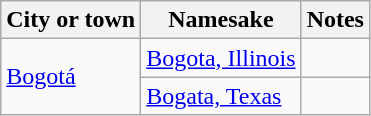<table class="wikitable">
<tr>
<th>City or town</th>
<th>Namesake</th>
<th>Notes</th>
</tr>
<tr>
<td rowspan=2><a href='#'>Bogotá</a></td>
<td><a href='#'>Bogota, Illinois</a></td>
<td></td>
</tr>
<tr>
<td><a href='#'>Bogata, Texas</a></td>
<td></td>
</tr>
</table>
